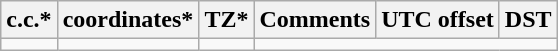<table class="wikitable sortable">
<tr>
<th>c.c.*</th>
<th>coordinates*</th>
<th>TZ*</th>
<th>Comments</th>
<th>UTC offset</th>
<th>DST</th>
</tr>
<tr --->
<td></td>
<td></td>
<td></td>
</tr>
</table>
